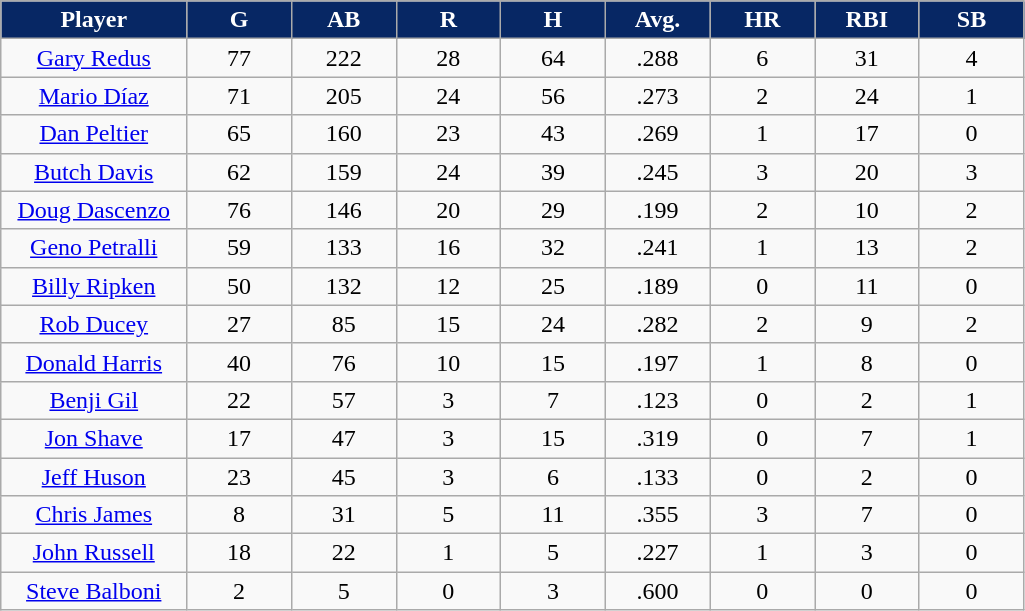<table class="wikitable sortable">
<tr>
<th style="background:#072764;color:white;" width="16%">Player</th>
<th style="background:#072764;color:white;" width="9%">G</th>
<th style="background:#072764;color:white;" width="9%">AB</th>
<th style="background:#072764;color:white;" width="9%">R</th>
<th style="background:#072764;color:white;" width="9%">H</th>
<th style="background:#072764;color:white;" width="9%">Avg.</th>
<th style="background:#072764;color:white;" width="9%">HR</th>
<th style="background:#072764;color:white;" width="9%">RBI</th>
<th style="background:#072764;color:white;" width="9%">SB</th>
</tr>
<tr align="center">
<td><a href='#'>Gary Redus</a></td>
<td>77</td>
<td>222</td>
<td>28</td>
<td>64</td>
<td>.288</td>
<td>6</td>
<td>31</td>
<td>4</td>
</tr>
<tr align="center">
<td><a href='#'>Mario Díaz</a></td>
<td>71</td>
<td>205</td>
<td>24</td>
<td>56</td>
<td>.273</td>
<td>2</td>
<td>24</td>
<td>1</td>
</tr>
<tr align="center">
<td><a href='#'>Dan Peltier</a></td>
<td>65</td>
<td>160</td>
<td>23</td>
<td>43</td>
<td>.269</td>
<td>1</td>
<td>17</td>
<td>0</td>
</tr>
<tr align="center">
<td><a href='#'>Butch Davis</a></td>
<td>62</td>
<td>159</td>
<td>24</td>
<td>39</td>
<td>.245</td>
<td>3</td>
<td>20</td>
<td>3</td>
</tr>
<tr align="center">
<td><a href='#'>Doug Dascenzo</a></td>
<td>76</td>
<td>146</td>
<td>20</td>
<td>29</td>
<td>.199</td>
<td>2</td>
<td>10</td>
<td>2</td>
</tr>
<tr align="center">
<td><a href='#'>Geno Petralli</a></td>
<td>59</td>
<td>133</td>
<td>16</td>
<td>32</td>
<td>.241</td>
<td>1</td>
<td>13</td>
<td>2</td>
</tr>
<tr align="center">
<td><a href='#'>Billy Ripken</a></td>
<td>50</td>
<td>132</td>
<td>12</td>
<td>25</td>
<td>.189</td>
<td>0</td>
<td>11</td>
<td>0</td>
</tr>
<tr align="center">
<td><a href='#'>Rob Ducey</a></td>
<td>27</td>
<td>85</td>
<td>15</td>
<td>24</td>
<td>.282</td>
<td>2</td>
<td>9</td>
<td>2</td>
</tr>
<tr align="center">
<td><a href='#'>Donald Harris</a></td>
<td>40</td>
<td>76</td>
<td>10</td>
<td>15</td>
<td>.197</td>
<td>1</td>
<td>8</td>
<td>0</td>
</tr>
<tr align="center">
<td><a href='#'>Benji Gil</a></td>
<td>22</td>
<td>57</td>
<td>3</td>
<td>7</td>
<td>.123</td>
<td>0</td>
<td>2</td>
<td>1</td>
</tr>
<tr align="center">
<td><a href='#'>Jon Shave</a></td>
<td>17</td>
<td>47</td>
<td>3</td>
<td>15</td>
<td>.319</td>
<td>0</td>
<td>7</td>
<td>1</td>
</tr>
<tr align="center">
<td><a href='#'>Jeff Huson</a></td>
<td>23</td>
<td>45</td>
<td>3</td>
<td>6</td>
<td>.133</td>
<td>0</td>
<td>2</td>
<td>0</td>
</tr>
<tr align="center">
<td><a href='#'>Chris James</a></td>
<td>8</td>
<td>31</td>
<td>5</td>
<td>11</td>
<td>.355</td>
<td>3</td>
<td>7</td>
<td>0</td>
</tr>
<tr align="center">
<td><a href='#'>John Russell</a></td>
<td>18</td>
<td>22</td>
<td>1</td>
<td>5</td>
<td>.227</td>
<td>1</td>
<td>3</td>
<td>0</td>
</tr>
<tr align="center">
<td><a href='#'>Steve Balboni</a></td>
<td>2</td>
<td>5</td>
<td>0</td>
<td>3</td>
<td>.600</td>
<td>0</td>
<td>0</td>
<td>0</td>
</tr>
</table>
